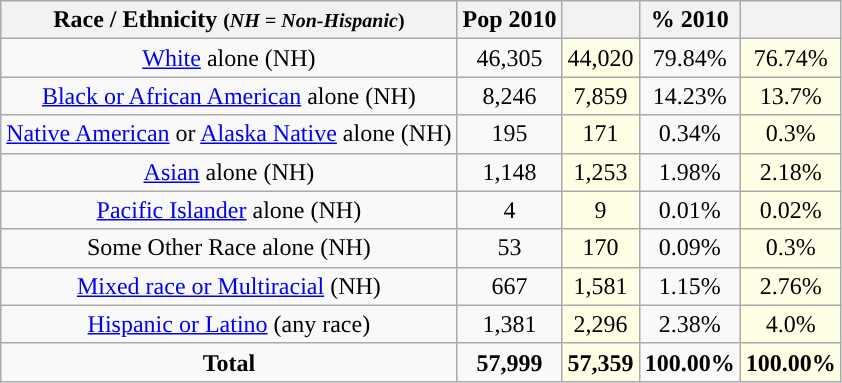<table class="wikitable" style="text-align:center;">
<tr>
<th>Race / Ethnicity <small>(<em>NH = Non-Hispanic</em>)</small></th>
<th>Pop 2010</th>
<th></th>
<th>% 2010</th>
<th></th>
</tr>
<tr>
<td><a href='#'>White</a> alone (NH)</td>
<td>46,305</td>
<td style='background: #ffffe6;'>44,020</td>
<td>79.84%</td>
<td style='background: #ffffe6;'>76.74%</td>
</tr>
<tr>
<td><a href='#'>Black or African American</a> alone (NH)</td>
<td>8,246</td>
<td style='background: #ffffe6;'>7,859</td>
<td>14.23%</td>
<td style='background: #ffffe6;'>13.7%</td>
</tr>
<tr>
<td><a href='#'>Native American</a> or <a href='#'>Alaska Native</a> alone (NH)</td>
<td>195</td>
<td style='background: #ffffe6;'>171</td>
<td>0.34%</td>
<td style='background: #ffffe6;'>0.3%</td>
</tr>
<tr>
<td><a href='#'>Asian</a> alone (NH)</td>
<td>1,148</td>
<td style='background: #ffffe6;'>1,253</td>
<td>1.98%</td>
<td style='background: #ffffe6;'>2.18%</td>
</tr>
<tr>
<td><a href='#'>Pacific Islander</a> alone (NH)</td>
<td>4</td>
<td style='background: #ffffe6;'>9</td>
<td>0.01%</td>
<td style='background: #ffffe6;'>0.02%</td>
</tr>
<tr>
<td>Some Other Race alone (NH)</td>
<td>53</td>
<td style='background: #ffffe6;'>170</td>
<td>0.09%</td>
<td style='background: #ffffe6;'>0.3%</td>
</tr>
<tr>
<td><a href='#'>Mixed race or Multiracial</a> (NH)</td>
<td>667</td>
<td style='background: #ffffe6;'>1,581</td>
<td>1.15%</td>
<td style='background: #ffffe6;'>2.76%</td>
</tr>
<tr>
<td><a href='#'>Hispanic or Latino</a> (any race)</td>
<td>1,381</td>
<td style='background: #ffffe6;'>2,296</td>
<td>2.38%</td>
<td style='background: #ffffe6;'>4.0%</td>
</tr>
<tr>
<td><strong>Total</strong></td>
<td><strong>57,999</strong></td>
<td style='background: #ffffe6;'><strong>57,359</strong></td>
<td><strong>100.00%</strong></td>
<td style='background: #ffffe6;'><strong>100.00%</strong></td>
</tr>
</table>
